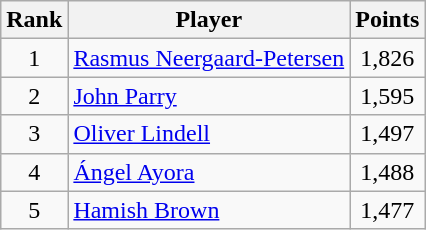<table class="wikitable">
<tr>
<th>Rank</th>
<th>Player</th>
<th>Points</th>
</tr>
<tr>
<td align=center>1</td>
<td> <a href='#'>Rasmus Neergaard-Petersen</a></td>
<td align=center>1,826</td>
</tr>
<tr>
<td align=center>2</td>
<td> <a href='#'>John Parry</a></td>
<td align=center>1,595</td>
</tr>
<tr>
<td align=center>3</td>
<td> <a href='#'>Oliver Lindell</a></td>
<td align=center>1,497</td>
</tr>
<tr>
<td align=center>4</td>
<td> <a href='#'>Ángel Ayora</a></td>
<td align=center>1,488</td>
</tr>
<tr>
<td align=center>5</td>
<td> <a href='#'>Hamish Brown</a></td>
<td align=center>1,477</td>
</tr>
</table>
